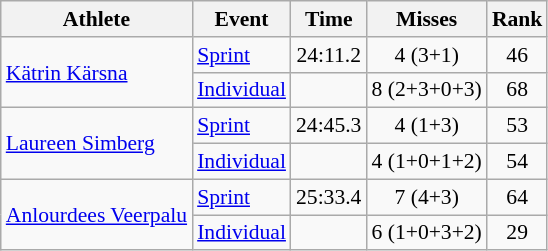<table class="wikitable" style="font-size:90%">
<tr>
<th>Athlete</th>
<th>Event</th>
<th>Time</th>
<th>Misses</th>
<th>Rank</th>
</tr>
<tr align=center>
<td align=left rowspan=2><a href='#'>Kätrin Kärsna</a></td>
<td align=left><a href='#'>Sprint</a></td>
<td>24:11.2</td>
<td>4 (3+1)</td>
<td>46</td>
</tr>
<tr align=center>
<td align=left><a href='#'>Individual</a></td>
<td></td>
<td>8 (2+3+0+3)</td>
<td>68</td>
</tr>
<tr align=center>
<td align=left rowspan=2><a href='#'>Laureen Simberg</a></td>
<td align=left><a href='#'>Sprint</a></td>
<td>24:45.3</td>
<td>4 (1+3)</td>
<td>53</td>
</tr>
<tr align=center>
<td align=left><a href='#'>Individual</a></td>
<td></td>
<td>4 (1+0+1+2)</td>
<td>54</td>
</tr>
<tr align=center>
<td align=left rowspan=2><a href='#'>Anlourdees Veerpalu</a></td>
<td align=left><a href='#'>Sprint</a></td>
<td>25:33.4</td>
<td>7 (4+3)</td>
<td>64</td>
</tr>
<tr align=center>
<td align=left><a href='#'>Individual</a></td>
<td></td>
<td>6 (1+0+3+2)</td>
<td>29</td>
</tr>
</table>
